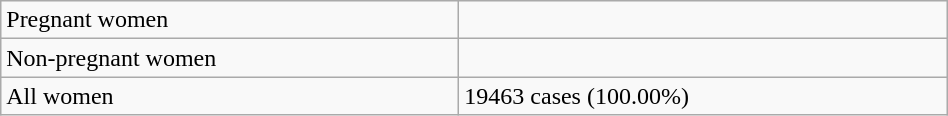<table class="wikitable" style="width: 50%">
<tr>
<td>Pregnant women</td>
<td style="text-align: left;"></td>
</tr>
<tr>
<td>Non-pregnant women</td>
<td style="text-align: left;"></td>
</tr>
<tr>
<td>All women</td>
<td style="text-align: left;">19463 cases (100.00%)</td>
</tr>
</table>
